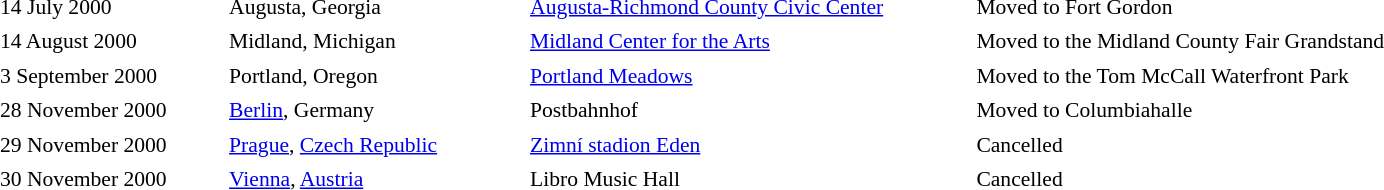<table cellpadding="2" style="border:0 solid darkgrey; font-size:90%">
<tr>
<th style="width:150px;"></th>
<th style="width:200px;"></th>
<th style="width:300px;"></th>
<th style="width:625px;"></th>
</tr>
<tr border="0">
</tr>
<tr>
<td>14 July 2000</td>
<td>Augusta, Georgia</td>
<td><a href='#'>Augusta-Richmond County Civic Center</a></td>
<td>Moved to Fort Gordon</td>
</tr>
<tr>
<td>14 August 2000</td>
<td>Midland, Michigan</td>
<td><a href='#'>Midland Center for the Arts</a></td>
<td>Moved to the Midland County Fair Grandstand</td>
</tr>
<tr>
<td>3 September 2000</td>
<td>Portland, Oregon</td>
<td><a href='#'>Portland Meadows</a></td>
<td>Moved to the Tom McCall Waterfront Park</td>
</tr>
<tr>
<td>28 November 2000</td>
<td><a href='#'>Berlin</a>, Germany</td>
<td>Postbahnhof</td>
<td>Moved to Columbiahalle</td>
</tr>
<tr>
<td>29 November 2000</td>
<td><a href='#'>Prague</a>, <a href='#'>Czech Republic</a></td>
<td><a href='#'>Zimní stadion Eden</a></td>
<td>Cancelled</td>
</tr>
<tr>
<td>30 November 2000</td>
<td><a href='#'>Vienna</a>, <a href='#'>Austria</a></td>
<td>Libro Music Hall</td>
<td>Cancelled</td>
</tr>
<tr>
</tr>
</table>
